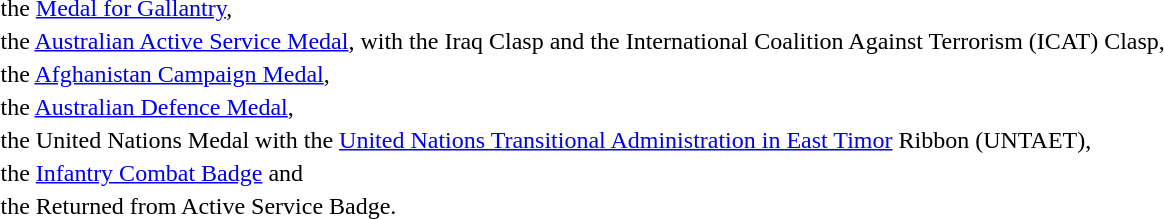<table>
<tr>
<td></td>
<td>the <a href='#'>Medal for Gallantry</a>,</td>
</tr>
<tr>
<td></td>
<td>the <a href='#'>Australian Active Service Medal</a>, with the Iraq Clasp and the International Coalition Against Terrorism (ICAT) Clasp,</td>
</tr>
<tr>
<td></td>
<td>the <a href='#'>Afghanistan Campaign Medal</a>,</td>
</tr>
<tr>
<td></td>
<td>the <a href='#'>Australian Defence Medal</a>,</td>
</tr>
<tr>
<td></td>
<td>the United Nations Medal with the <a href='#'>United Nations Transitional Administration in East Timor</a> Ribbon (UNTAET),</td>
</tr>
<tr>
<td></td>
<td>the <a href='#'>Infantry Combat Badge</a> and</td>
</tr>
<tr>
<td></td>
<td>the Returned from Active Service Badge.</td>
</tr>
</table>
